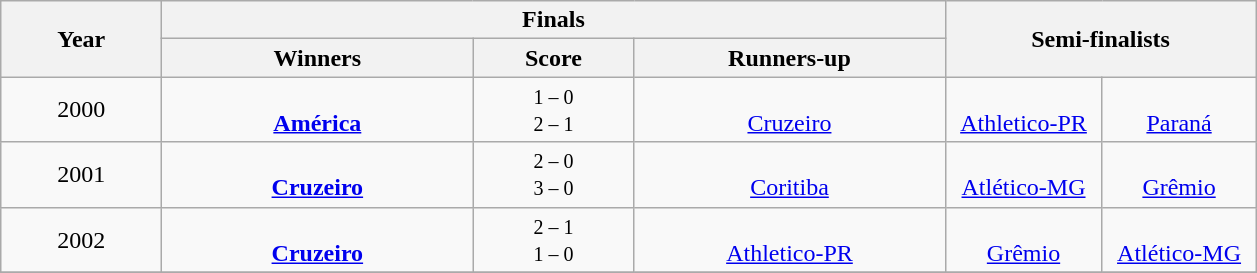<table class="wikitable" style="text-align: center;">
<tr>
<th rowspan=2 width=100>Year</th>
<th colspan=3>Finals</th>
<th colspan=3 rowspan=2 width=200>Semi-finalists</th>
</tr>
<tr>
<th width=200>Winners</th>
<th width=100>Score</th>
<th width=200>Runners-up</th>
</tr>
<tr>
<td>2000</td>
<td><br><strong><a href='#'>América</a></strong></td>
<td><small>1 – 0<br> 2 – 1</small></td>
<td><br><a href='#'>Cruzeiro</a></td>
<td><br><a href='#'>Athletico-PR</a></td>
<td><br><a href='#'>Paraná</a></td>
</tr>
<tr>
<td>2001</td>
<td><br><strong><a href='#'>Cruzeiro</a></strong></td>
<td><small>2 – 0<br> 3 – 0</small></td>
<td><br><a href='#'>Coritiba</a></td>
<td><br><a href='#'>Atlético-MG</a></td>
<td><br><a href='#'>Grêmio</a></td>
</tr>
<tr>
<td>2002</td>
<td><br><strong><a href='#'>Cruzeiro</a></strong></td>
<td><small>2 – 1<br> 1 – 0</small><br></td>
<td><br><a href='#'>Athletico-PR</a></td>
<td><br><a href='#'>Grêmio</a></td>
<td><br><a href='#'>Atlético-MG</a></td>
</tr>
<tr>
</tr>
</table>
